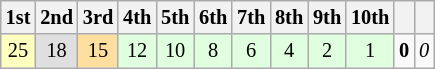<table class="wikitable" style="font-size: 85%;">
<tr>
<th>1st</th>
<th>2nd</th>
<th>3rd</th>
<th>4th</th>
<th>5th</th>
<th>6th</th>
<th>7th</th>
<th>8th</th>
<th>9th</th>
<th>10th</th>
<th></th>
<th></th>
</tr>
<tr style="text-align:center">
<td style="background:#FFFFBF;">25</td>
<td style="background:#DFDFDF;">18</td>
<td style="background:#FFDF9F;">15</td>
<td style="background:#DFFFDF;">12</td>
<td style="background:#DFFFDF;">10</td>
<td style="background:#DFFFDF;">8</td>
<td style="background:#DFFFDF;">6</td>
<td style="background:#DFFFDF;">4</td>
<td style="background:#DFFFDF;">2</td>
<td style="background:#DFFFDF;">1</td>
<td><strong>0</strong></td>
<td><em>0</em></td>
</tr>
</table>
